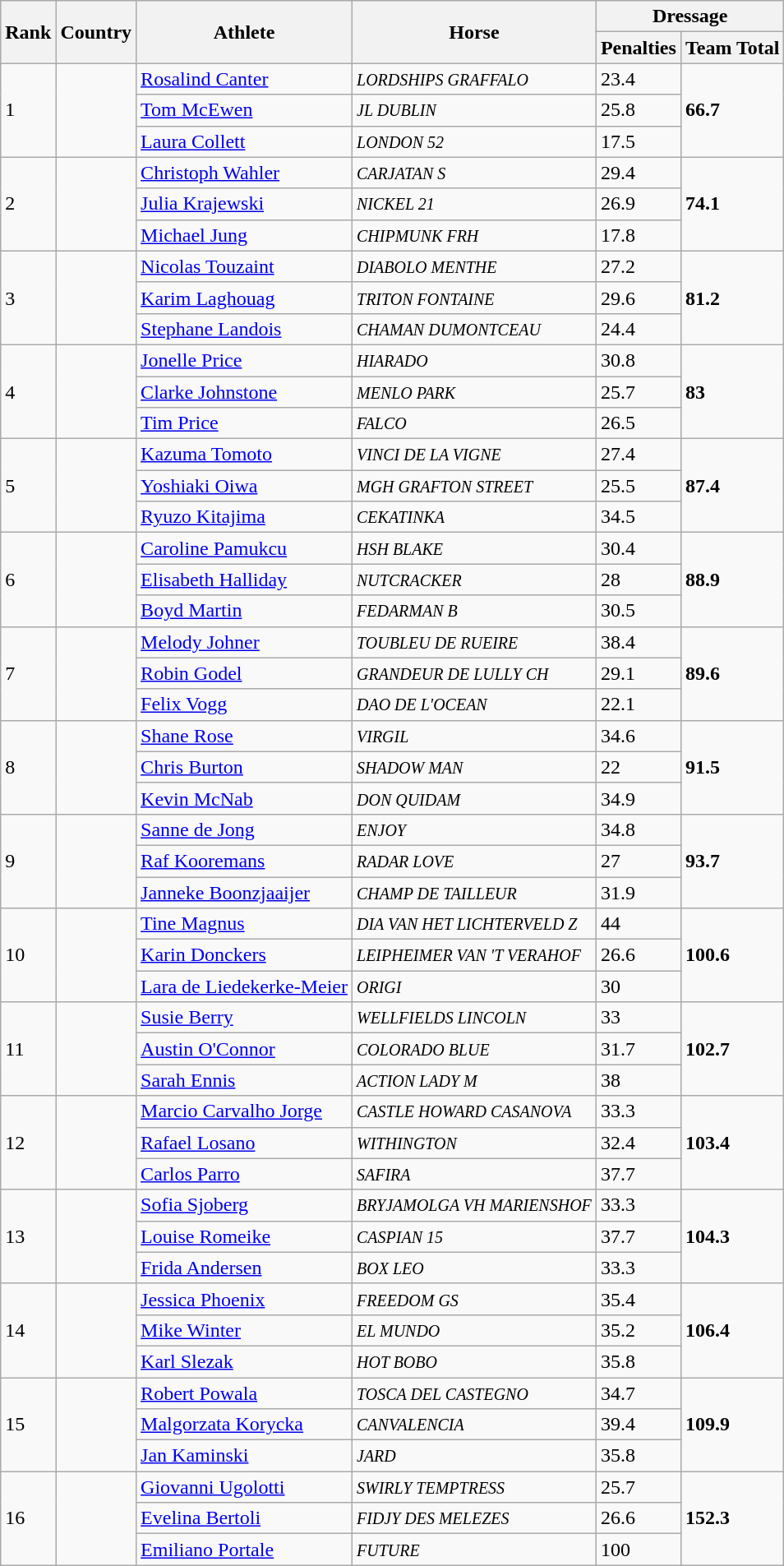<table class="wikitable">
<tr>
<th rowspan="2">Rank</th>
<th rowspan="2">Country</th>
<th rowspan="2">Athlete</th>
<th rowspan="2">Horse</th>
<th colspan="2">Dressage</th>
</tr>
<tr>
<th>Penalties</th>
<th>Team Total</th>
</tr>
<tr>
<td rowspan="3">1</td>
<td rowspan="3"></td>
<td><a href='#'>Rosalind Canter</a></td>
<td><small><em>LORDSHIPS GRAFFALO</em></small></td>
<td>23.4</td>
<td rowspan="3"><strong>66.7</strong></td>
</tr>
<tr>
<td><a href='#'>Tom McEwen</a></td>
<td><small><em>JL DUBLIN</em></small></td>
<td>25.8</td>
</tr>
<tr>
<td><a href='#'>Laura Collett</a></td>
<td><small><em>LONDON 52</em></small></td>
<td>17.5</td>
</tr>
<tr>
<td rowspan="3">2</td>
<td rowspan="3"></td>
<td><a href='#'>Christoph Wahler</a></td>
<td><em><small>CARJATAN S</small></em></td>
<td>29.4</td>
<td rowspan="3"><strong>74.1</strong></td>
</tr>
<tr>
<td><a href='#'>Julia Krajewski</a></td>
<td><em><small>NICKEL 21</small></em></td>
<td>26.9</td>
</tr>
<tr>
<td><a href='#'>Michael Jung</a></td>
<td><em><small>CHIPMUNK FRH</small></em></td>
<td>17.8</td>
</tr>
<tr>
<td rowspan="3">3</td>
<td rowspan="3"></td>
<td><a href='#'>Nicolas Touzaint</a></td>
<td><small><em>DIABOLO MENTHE</em></small></td>
<td>27.2</td>
<td rowspan="3"><strong>81.2</strong></td>
</tr>
<tr>
<td><a href='#'>Karim Laghouag</a></td>
<td><small><em>TRITON FONTAINE</em></small></td>
<td>29.6</td>
</tr>
<tr>
<td><a href='#'>Stephane Landois</a></td>
<td><small><em>CHAMAN DUMONTCEAU</em></small></td>
<td>24.4</td>
</tr>
<tr>
<td rowspan="3">4</td>
<td rowspan="3"></td>
<td><a href='#'>Jonelle Price</a></td>
<td><small><em>HIARADO</em></small></td>
<td>30.8</td>
<td rowspan="3"><strong>83</strong></td>
</tr>
<tr>
<td><a href='#'>Clarke Johnstone</a></td>
<td><small><em>MENLO PARK</em></small></td>
<td>25.7</td>
</tr>
<tr>
<td><a href='#'>Tim Price</a></td>
<td><small><em>FALCO</em></small></td>
<td>26.5</td>
</tr>
<tr>
<td rowspan="3">5</td>
<td rowspan="3"></td>
<td><a href='#'>Kazuma Tomoto</a></td>
<td><small><em>VINCI DE LA VIGNE</em></small></td>
<td>27.4</td>
<td rowspan="3"><strong>87.4</strong></td>
</tr>
<tr>
<td><a href='#'>Yoshiaki Oiwa</a></td>
<td><small><em>MGH GRAFTON STREET</em></small></td>
<td>25.5</td>
</tr>
<tr>
<td><a href='#'>Ryuzo Kitajima</a></td>
<td><small><em>CEKATINKA</em></small></td>
<td>34.5</td>
</tr>
<tr>
<td rowspan="3">6</td>
<td rowspan="3"></td>
<td><a href='#'>Caroline Pamukcu</a></td>
<td><small><em>HSH BLAKE</em></small></td>
<td>30.4</td>
<td rowspan="3"><strong>88.9</strong></td>
</tr>
<tr>
<td><a href='#'>Elisabeth Halliday</a></td>
<td><small><em>NUTCRACKER</em></small></td>
<td>28</td>
</tr>
<tr>
<td><a href='#'>Boyd Martin</a></td>
<td><small><em>FEDARMAN B</em></small></td>
<td>30.5</td>
</tr>
<tr>
<td rowspan="3">7</td>
<td rowspan="3"></td>
<td><a href='#'>Melody Johner</a></td>
<td><small><em>TOUBLEU DE RUEIRE</em></small></td>
<td>38.4</td>
<td rowspan="3"><strong>89.6</strong></td>
</tr>
<tr>
<td><a href='#'>Robin Godel</a></td>
<td><small><em>GRANDEUR DE LULLY CH</em></small></td>
<td>29.1</td>
</tr>
<tr>
<td><a href='#'>Felix Vogg</a></td>
<td><small><em>DAO DE L'OCEAN</em></small></td>
<td>22.1</td>
</tr>
<tr>
<td rowspan="3">8</td>
<td rowspan="3"></td>
<td><a href='#'>Shane Rose</a></td>
<td><em><small>VIRGIL</small></em></td>
<td>34.6</td>
<td rowspan="3"><strong>91.5</strong></td>
</tr>
<tr>
<td><a href='#'>Chris Burton</a></td>
<td><em><small>SHADOW MAN</small></em></td>
<td>22</td>
</tr>
<tr>
<td><a href='#'>Kevin McNab</a></td>
<td><em><small>DON QUIDAM</small></em></td>
<td>34.9</td>
</tr>
<tr>
<td rowspan="3">9</td>
<td rowspan="3"></td>
<td><a href='#'>Sanne de Jong</a></td>
<td><em><small>ENJOY</small></em></td>
<td>34.8</td>
<td rowspan="3"><strong>93.7</strong></td>
</tr>
<tr>
<td><a href='#'>Raf Kooremans</a></td>
<td><em><small>RADAR LOVE</small></em></td>
<td>27</td>
</tr>
<tr>
<td><a href='#'>Janneke Boonzjaaijer</a></td>
<td><em><small>CHAMP DE TAILLEUR</small></em></td>
<td>31.9</td>
</tr>
<tr>
<td rowspan="3">10</td>
<td rowspan="3"></td>
<td><a href='#'>Tine Magnus</a></td>
<td><small><em>DIA VAN HET LICHTERVELD Z</em></small></td>
<td>44</td>
<td rowspan="3"><strong>100.6</strong></td>
</tr>
<tr>
<td><a href='#'>Karin Donckers</a></td>
<td><small><em>LEIPHEIMER VAN 'T VERAHOF</em></small></td>
<td>26.6</td>
</tr>
<tr>
<td><a href='#'>Lara de Liedekerke-Meier</a></td>
<td><small><em>ORIGI</em></small></td>
<td>30</td>
</tr>
<tr>
<td rowspan="3">11</td>
<td rowspan="3"></td>
<td><a href='#'>Susie Berry</a></td>
<td><small><em>WELLFIELDS LINCOLN</em></small></td>
<td>33</td>
<td rowspan="3"><strong>102.7</strong></td>
</tr>
<tr>
<td><a href='#'>Austin O'Connor</a></td>
<td><small><em>COLORADO BLUE</em></small></td>
<td>31.7</td>
</tr>
<tr>
<td><a href='#'>Sarah Ennis</a></td>
<td><small><em>ACTION LADY M</em></small></td>
<td>38</td>
</tr>
<tr>
<td rowspan="3">12</td>
<td rowspan="3"></td>
<td><a href='#'>Marcio Carvalho Jorge</a></td>
<td><em><small>CASTLE HOWARD CASANOVA</small></em></td>
<td>33.3</td>
<td rowspan="3"><strong>103.4</strong></td>
</tr>
<tr>
<td><a href='#'>Rafael Losano</a></td>
<td><em><small>WITHINGTON</small></em></td>
<td>32.4</td>
</tr>
<tr>
<td><a href='#'>Carlos Parro</a></td>
<td><em><small>SAFIRA</small></em></td>
<td>37.7</td>
</tr>
<tr>
<td rowspan="3">13</td>
<td rowspan="3"></td>
<td><a href='#'>Sofia Sjoberg</a></td>
<td><small><em>BRYJAMOLGA VH MARIENSHOF</em></small></td>
<td>33.3</td>
<td rowspan="3"><strong>104.3</strong></td>
</tr>
<tr>
<td><a href='#'>Louise Romeike</a></td>
<td><small><em>CASPIAN 15</em></small></td>
<td>37.7</td>
</tr>
<tr>
<td><a href='#'>Frida Andersen</a></td>
<td><small><em>BOX LEO</em></small></td>
<td>33.3</td>
</tr>
<tr>
<td rowspan="3">14</td>
<td rowspan="3"></td>
<td><a href='#'>Jessica Phoenix</a></td>
<td><em><small>FREEDOM GS</small></em></td>
<td>35.4</td>
<td rowspan="3"><strong>106.4</strong></td>
</tr>
<tr>
<td><a href='#'>Mike Winter</a></td>
<td><em><small>EL MUNDO</small></em></td>
<td>35.2</td>
</tr>
<tr>
<td><a href='#'>Karl Slezak</a></td>
<td><em><small>HOT BOBO</small></em></td>
<td>35.8</td>
</tr>
<tr>
<td rowspan="3">15</td>
<td rowspan="3"></td>
<td><a href='#'>Robert Powala</a></td>
<td><em><small>TOSCA DEL CASTEGNO</small></em></td>
<td>34.7</td>
<td rowspan="3"><strong>109.9</strong></td>
</tr>
<tr>
<td><a href='#'>Malgorzata Korycka</a></td>
<td><em><small>CANVALENCIA</small></em></td>
<td>39.4</td>
</tr>
<tr>
<td><a href='#'>Jan Kaminski</a></td>
<td><em><small>JARD</small></em></td>
<td>35.8</td>
</tr>
<tr>
<td rowspan="3">16</td>
<td rowspan="3"></td>
<td><a href='#'>Giovanni Ugolotti</a></td>
<td><em><small>SWIRLY TEMPTRESS</small></em></td>
<td>25.7</td>
<td rowspan="3"><strong>152.3</strong></td>
</tr>
<tr>
<td><a href='#'>Evelina Bertoli</a></td>
<td><em><small>FIDJY DES MELEZES</small></em></td>
<td>26.6</td>
</tr>
<tr>
<td><a href='#'>Emiliano Portale</a></td>
<td><em><small>FUTURE</small></em></td>
<td>100</td>
</tr>
</table>
